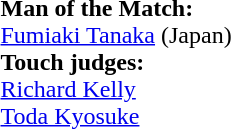<table width=100% style="font-size: 100%">
<tr>
<td><br><strong>Man of the Match:</strong><br><a href='#'>Fumiaki Tanaka</a> (Japan)<br><strong>Touch judges:</strong>
<br> <a href='#'>Richard Kelly</a>
<br> <a href='#'>Toda Kyosuke</a></td>
</tr>
</table>
